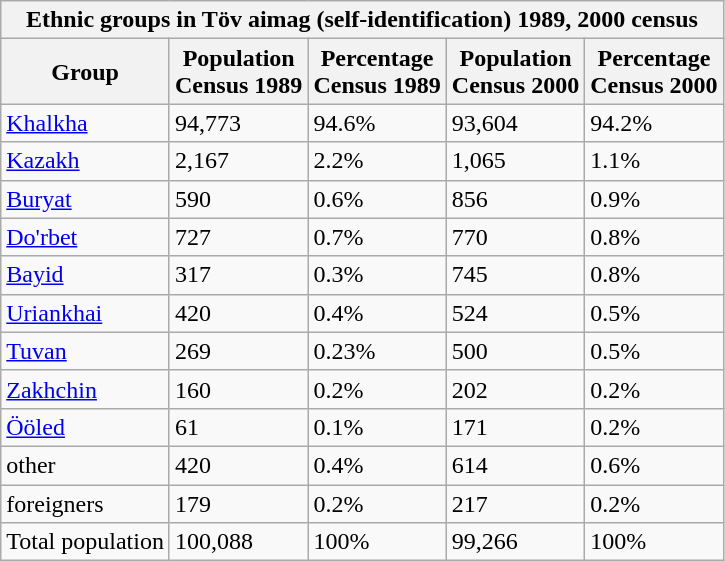<table class="wikitable">
<tr>
<th align=center colspan=5>Ethnic groups in Töv aimag (self-identification) 1989, 2000 census</th>
</tr>
<tr>
<th>Group</th>
<th>Population <br>Census 1989</th>
<th>Percentage<br>Census 1989</th>
<th>Population <br>Census 2000</th>
<th>Percentage<br>Census 2000</th>
</tr>
<tr>
<td><a href='#'>Khalkha</a></td>
<td>94,773</td>
<td>94.6%</td>
<td>93,604</td>
<td>94.2%</td>
</tr>
<tr>
<td><a href='#'>Kazakh</a></td>
<td>2,167</td>
<td>2.2%</td>
<td>1,065</td>
<td>1.1%</td>
</tr>
<tr>
<td><a href='#'>Buryat</a></td>
<td>590</td>
<td>0.6%</td>
<td>856</td>
<td>0.9%</td>
</tr>
<tr>
<td><a href='#'>Do'rbet</a></td>
<td>727</td>
<td>0.7%</td>
<td>770</td>
<td>0.8%</td>
</tr>
<tr>
<td><a href='#'>Bayid</a></td>
<td>317</td>
<td>0.3%</td>
<td>745</td>
<td>0.8%</td>
</tr>
<tr>
<td><a href='#'>Uriankhai</a></td>
<td>420</td>
<td>0.4%</td>
<td>524</td>
<td>0.5%</td>
</tr>
<tr>
<td><a href='#'>Tuvan</a></td>
<td>269</td>
<td>0.23%</td>
<td>500</td>
<td>0.5%</td>
</tr>
<tr>
<td><a href='#'>Zakhchin</a></td>
<td>160</td>
<td>0.2%</td>
<td>202</td>
<td>0.2%</td>
</tr>
<tr>
<td><a href='#'>Ööled</a></td>
<td>61</td>
<td>0.1%</td>
<td>171</td>
<td>0.2%</td>
</tr>
<tr>
<td>other</td>
<td>420</td>
<td>0.4%</td>
<td>614</td>
<td>0.6%</td>
</tr>
<tr>
<td>foreigners</td>
<td>179</td>
<td>0.2%</td>
<td>217</td>
<td>0.2%</td>
</tr>
<tr>
<td>Total population</td>
<td>100,088</td>
<td>100%</td>
<td>99,266</td>
<td>100%</td>
</tr>
</table>
